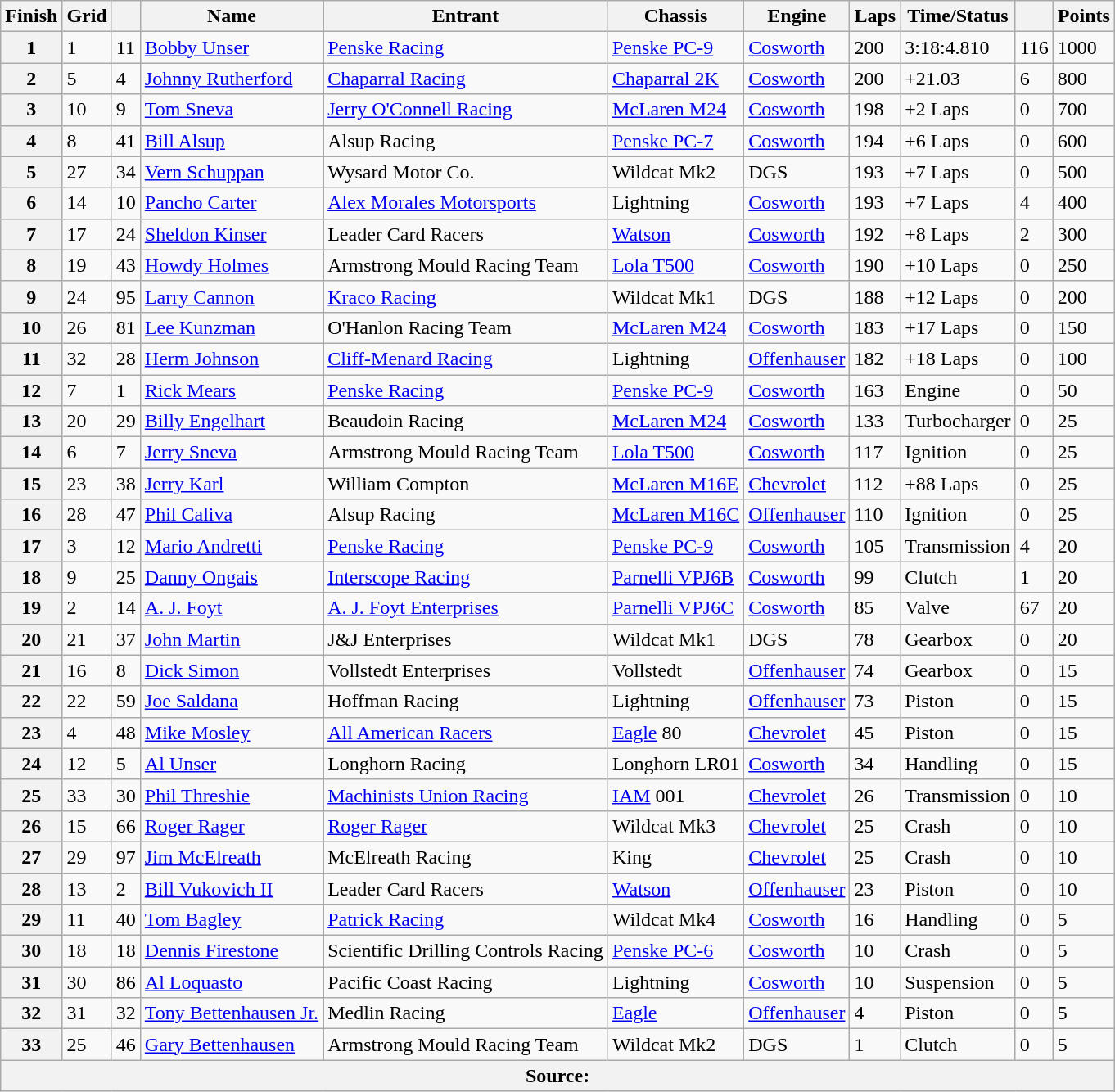<table class="wikitable">
<tr>
<th>Finish</th>
<th>Grid</th>
<th></th>
<th>Name</th>
<th>Entrant</th>
<th>Chassis</th>
<th>Engine</th>
<th>Laps</th>
<th>Time/Status</th>
<th></th>
<th>Points</th>
</tr>
<tr>
<th>1</th>
<td>1</td>
<td>11</td>
<td> <a href='#'>Bobby Unser</a></td>
<td><a href='#'>Penske Racing</a></td>
<td><a href='#'>Penske PC-9</a></td>
<td><a href='#'>Cosworth</a></td>
<td>200</td>
<td>3:18:4.810</td>
<td>116</td>
<td>1000</td>
</tr>
<tr>
<th>2</th>
<td>5</td>
<td>4</td>
<td> <a href='#'>Johnny Rutherford</a></td>
<td><a href='#'>Chaparral Racing</a></td>
<td><a href='#'>Chaparral 2K</a></td>
<td><a href='#'>Cosworth</a></td>
<td>200</td>
<td>+21.03</td>
<td>6</td>
<td>800</td>
</tr>
<tr>
<th>3</th>
<td>10</td>
<td>9</td>
<td> <a href='#'>Tom Sneva</a></td>
<td><a href='#'>Jerry O'Connell Racing</a></td>
<td><a href='#'>McLaren M24</a></td>
<td><a href='#'>Cosworth</a></td>
<td>198</td>
<td>+2 Laps</td>
<td>0</td>
<td>700</td>
</tr>
<tr>
<th>4</th>
<td>8</td>
<td>41</td>
<td> <a href='#'>Bill Alsup</a></td>
<td>Alsup Racing</td>
<td><a href='#'>Penske PC-7</a></td>
<td><a href='#'>Cosworth</a></td>
<td>194</td>
<td>+6 Laps</td>
<td>0</td>
<td>600</td>
</tr>
<tr>
<th>5</th>
<td>27</td>
<td>34</td>
<td> <a href='#'>Vern Schuppan</a></td>
<td>Wysard Motor Co.</td>
<td>Wildcat Mk2</td>
<td>DGS</td>
<td>193</td>
<td>+7 Laps</td>
<td>0</td>
<td>500</td>
</tr>
<tr>
<th>6</th>
<td>14</td>
<td>10</td>
<td> <a href='#'>Pancho Carter</a></td>
<td><a href='#'>Alex Morales Motorsports</a></td>
<td>Lightning</td>
<td><a href='#'>Cosworth</a></td>
<td>193</td>
<td>+7 Laps</td>
<td>4</td>
<td>400</td>
</tr>
<tr>
<th>7</th>
<td>17</td>
<td>24</td>
<td> <a href='#'>Sheldon Kinser</a></td>
<td>Leader Card Racers</td>
<td><a href='#'>Watson</a></td>
<td><a href='#'>Cosworth</a></td>
<td>192</td>
<td>+8 Laps</td>
<td>2</td>
<td>300</td>
</tr>
<tr>
<th>8</th>
<td>19</td>
<td>43</td>
<td> <a href='#'>Howdy Holmes</a></td>
<td>Armstrong Mould Racing Team</td>
<td><a href='#'>Lola T500</a></td>
<td><a href='#'>Cosworth</a></td>
<td>190</td>
<td>+10 Laps</td>
<td>0</td>
<td>250</td>
</tr>
<tr>
<th>9</th>
<td>24</td>
<td>95</td>
<td> <a href='#'>Larry Cannon</a></td>
<td><a href='#'>Kraco Racing</a></td>
<td>Wildcat Mk1</td>
<td>DGS</td>
<td>188</td>
<td>+12 Laps</td>
<td>0</td>
<td>200</td>
</tr>
<tr>
<th>10</th>
<td>26</td>
<td>81</td>
<td> <a href='#'>Lee Kunzman</a></td>
<td>O'Hanlon Racing Team</td>
<td><a href='#'>McLaren M24</a></td>
<td><a href='#'>Cosworth</a></td>
<td>183</td>
<td>+17 Laps</td>
<td>0</td>
<td>150</td>
</tr>
<tr>
<th>11</th>
<td>32</td>
<td>28</td>
<td> <a href='#'>Herm Johnson</a></td>
<td><a href='#'>Cliff-Menard Racing</a></td>
<td>Lightning</td>
<td><a href='#'>Offenhauser</a></td>
<td>182</td>
<td>+18 Laps</td>
<td>0</td>
<td>100</td>
</tr>
<tr>
<th>12</th>
<td>7</td>
<td>1</td>
<td> <a href='#'>Rick Mears</a></td>
<td><a href='#'>Penske Racing</a></td>
<td><a href='#'>Penske PC-9</a></td>
<td><a href='#'>Cosworth</a></td>
<td>163</td>
<td>Engine</td>
<td>0</td>
<td>50</td>
</tr>
<tr>
<th>13</th>
<td>20</td>
<td>29</td>
<td> <a href='#'>Billy Engelhart</a></td>
<td>Beaudoin Racing</td>
<td><a href='#'>McLaren M24</a></td>
<td><a href='#'>Cosworth</a></td>
<td>133</td>
<td>Turbocharger</td>
<td>0</td>
<td>25</td>
</tr>
<tr>
<th>14</th>
<td>6</td>
<td>7</td>
<td> <a href='#'>Jerry Sneva</a></td>
<td>Armstrong Mould Racing Team</td>
<td><a href='#'>Lola T500</a></td>
<td><a href='#'>Cosworth</a></td>
<td>117</td>
<td>Ignition</td>
<td>0</td>
<td>25</td>
</tr>
<tr>
<th>15</th>
<td>23</td>
<td>38</td>
<td> <a href='#'>Jerry Karl</a></td>
<td>William Compton</td>
<td><a href='#'>McLaren M16E</a></td>
<td><a href='#'>Chevrolet</a></td>
<td>112</td>
<td>+88 Laps</td>
<td>0</td>
<td>25</td>
</tr>
<tr>
<th>16</th>
<td>28</td>
<td>47</td>
<td> <a href='#'>Phil Caliva</a></td>
<td>Alsup Racing</td>
<td><a href='#'>McLaren M16C</a></td>
<td><a href='#'>Offenhauser</a></td>
<td>110</td>
<td>Ignition</td>
<td>0</td>
<td>25</td>
</tr>
<tr>
<th>17</th>
<td>3</td>
<td>12</td>
<td> <a href='#'>Mario Andretti</a></td>
<td><a href='#'>Penske Racing</a></td>
<td><a href='#'>Penske PC-9</a></td>
<td><a href='#'>Cosworth</a></td>
<td>105</td>
<td>Transmission</td>
<td>4</td>
<td>20</td>
</tr>
<tr>
<th>18</th>
<td>9</td>
<td>25</td>
<td> <a href='#'>Danny Ongais</a></td>
<td><a href='#'>Interscope Racing</a></td>
<td><a href='#'>Parnelli VPJ6B</a></td>
<td><a href='#'>Cosworth</a></td>
<td>99</td>
<td>Clutch</td>
<td>1</td>
<td>20</td>
</tr>
<tr>
<th>19</th>
<td>2</td>
<td>14</td>
<td> <a href='#'>A. J. Foyt</a></td>
<td><a href='#'>A. J. Foyt Enterprises</a></td>
<td><a href='#'>Parnelli VPJ6C</a></td>
<td><a href='#'>Cosworth</a></td>
<td>85</td>
<td>Valve</td>
<td>67</td>
<td>20</td>
</tr>
<tr>
<th>20</th>
<td>21</td>
<td>37</td>
<td> <a href='#'>John Martin</a></td>
<td>J&J Enterprises</td>
<td>Wildcat Mk1</td>
<td>DGS</td>
<td>78</td>
<td>Gearbox</td>
<td>0</td>
<td>20</td>
</tr>
<tr>
<th>21</th>
<td>16</td>
<td>8</td>
<td> <a href='#'>Dick Simon</a></td>
<td>Vollstedt Enterprises</td>
<td>Vollstedt</td>
<td><a href='#'>Offenhauser</a></td>
<td>74</td>
<td>Gearbox</td>
<td>0</td>
<td>15</td>
</tr>
<tr>
<th>22</th>
<td>22</td>
<td>59</td>
<td> <a href='#'>Joe Saldana</a></td>
<td>Hoffman Racing</td>
<td>Lightning</td>
<td><a href='#'>Offenhauser</a></td>
<td>73</td>
<td>Piston</td>
<td>0</td>
<td>15</td>
</tr>
<tr>
<th>23</th>
<td>4</td>
<td>48</td>
<td> <a href='#'>Mike Mosley</a></td>
<td><a href='#'>All American Racers</a></td>
<td><a href='#'>Eagle</a> 80</td>
<td><a href='#'>Chevrolet</a></td>
<td>45</td>
<td>Piston</td>
<td>0</td>
<td>15</td>
</tr>
<tr>
<th>24</th>
<td>12</td>
<td>5</td>
<td> <a href='#'>Al Unser</a></td>
<td>Longhorn Racing</td>
<td>Longhorn LR01</td>
<td><a href='#'>Cosworth</a></td>
<td>34</td>
<td>Handling</td>
<td>0</td>
<td>15</td>
</tr>
<tr>
<th>25</th>
<td>33</td>
<td>30</td>
<td> <a href='#'>Phil Threshie</a></td>
<td><a href='#'>Machinists Union Racing</a></td>
<td><a href='#'>IAM</a> 001</td>
<td><a href='#'>Chevrolet</a></td>
<td>26</td>
<td>Transmission</td>
<td>0</td>
<td>10</td>
</tr>
<tr>
<th>26</th>
<td>15</td>
<td>66</td>
<td> <a href='#'>Roger Rager</a></td>
<td><a href='#'>Roger Rager</a></td>
<td>Wildcat Mk3</td>
<td><a href='#'>Chevrolet</a></td>
<td>25</td>
<td>Crash</td>
<td>0</td>
<td>10</td>
</tr>
<tr>
<th>27</th>
<td>29</td>
<td>97</td>
<td> <a href='#'>Jim McElreath</a></td>
<td>McElreath Racing</td>
<td>King</td>
<td><a href='#'>Chevrolet</a></td>
<td>25</td>
<td>Crash</td>
<td>0</td>
<td>10</td>
</tr>
<tr>
<th>28</th>
<td>13</td>
<td>2</td>
<td> <a href='#'>Bill Vukovich II</a></td>
<td>Leader Card Racers</td>
<td><a href='#'>Watson</a></td>
<td><a href='#'>Offenhauser</a></td>
<td>23</td>
<td>Piston</td>
<td>0</td>
<td>10</td>
</tr>
<tr>
<th>29</th>
<td>11</td>
<td>40</td>
<td> <a href='#'>Tom Bagley</a></td>
<td><a href='#'>Patrick Racing</a></td>
<td>Wildcat Mk4</td>
<td><a href='#'>Cosworth</a></td>
<td>16</td>
<td>Handling</td>
<td>0</td>
<td>5</td>
</tr>
<tr>
<th>30</th>
<td>18</td>
<td>18</td>
<td> <a href='#'>Dennis Firestone</a></td>
<td>Scientific Drilling Controls Racing</td>
<td><a href='#'>Penske PC-6</a></td>
<td><a href='#'>Cosworth</a></td>
<td>10</td>
<td>Crash</td>
<td>0</td>
<td>5</td>
</tr>
<tr>
<th>31</th>
<td>30</td>
<td>86</td>
<td> <a href='#'>Al Loquasto</a></td>
<td>Pacific Coast Racing</td>
<td>Lightning</td>
<td><a href='#'>Cosworth</a></td>
<td>10</td>
<td>Suspension</td>
<td>0</td>
<td>5</td>
</tr>
<tr>
<th>32</th>
<td>31</td>
<td>32</td>
<td> <a href='#'>Tony Bettenhausen Jr.</a></td>
<td>Medlin Racing</td>
<td><a href='#'>Eagle</a></td>
<td><a href='#'>Offenhauser</a></td>
<td>4</td>
<td>Piston</td>
<td>0</td>
<td>5</td>
</tr>
<tr>
<th>33</th>
<td>25</td>
<td>46</td>
<td> <a href='#'>Gary Bettenhausen</a></td>
<td>Armstrong Mould Racing Team</td>
<td>Wildcat Mk2</td>
<td>DGS</td>
<td>1</td>
<td>Clutch</td>
<td>0</td>
<td>5</td>
</tr>
<tr>
<th colspan=11>Source:</th>
</tr>
</table>
